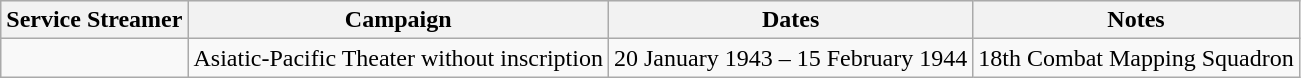<table class="wikitable">
<tr style="background:#efefef;">
<th>Service Streamer</th>
<th>Campaign</th>
<th>Dates</th>
<th>Notes</th>
</tr>
<tr>
<td></td>
<td>Asiatic-Pacific Theater without inscription</td>
<td>20 January 1943 – 15 February 1944</td>
<td>18th Combat Mapping Squadron</td>
</tr>
</table>
